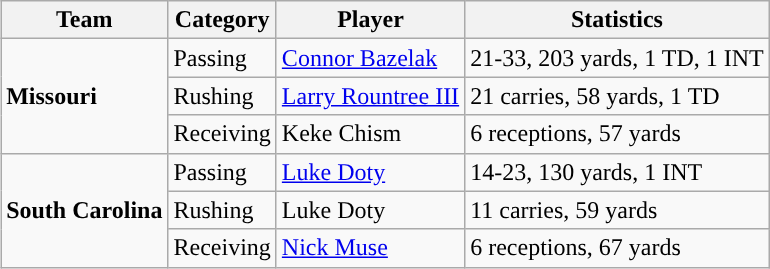<table class="wikitable" style="float: right;">
<tr>
<th>Team</th>
<th>Category</th>
<th>Player</th>
<th>Statistics</th>
</tr>
<tr>
<td rowspan=3><strong>Missouri</strong></td>
<td>Passing</td>
<td><a href='#'>Connor Bazelak</a></td>
<td>21-33, 203 yards, 1 TD, 1 INT</td>
</tr>
<tr>
<td>Rushing</td>
<td><a href='#'>Larry Rountree III</a></td>
<td>21 carries, 58 yards, 1 TD</td>
</tr>
<tr>
<td>Receiving</td>
<td>Keke Chism</td>
<td>6 receptions, 57 yards</td>
</tr>
<tr>
<td rowspan=3><strong>South Carolina</strong></td>
<td>Passing</td>
<td><a href='#'>Luke Doty</a></td>
<td>14-23, 130 yards, 1 INT</td>
</tr>
<tr>
<td>Rushing</td>
<td>Luke Doty</td>
<td>11 carries, 59 yards</td>
</tr>
<tr>
<td>Receiving</td>
<td><a href='#'>Nick Muse</a></td>
<td>6 receptions, 67 yards</td>
</tr>
</table>
